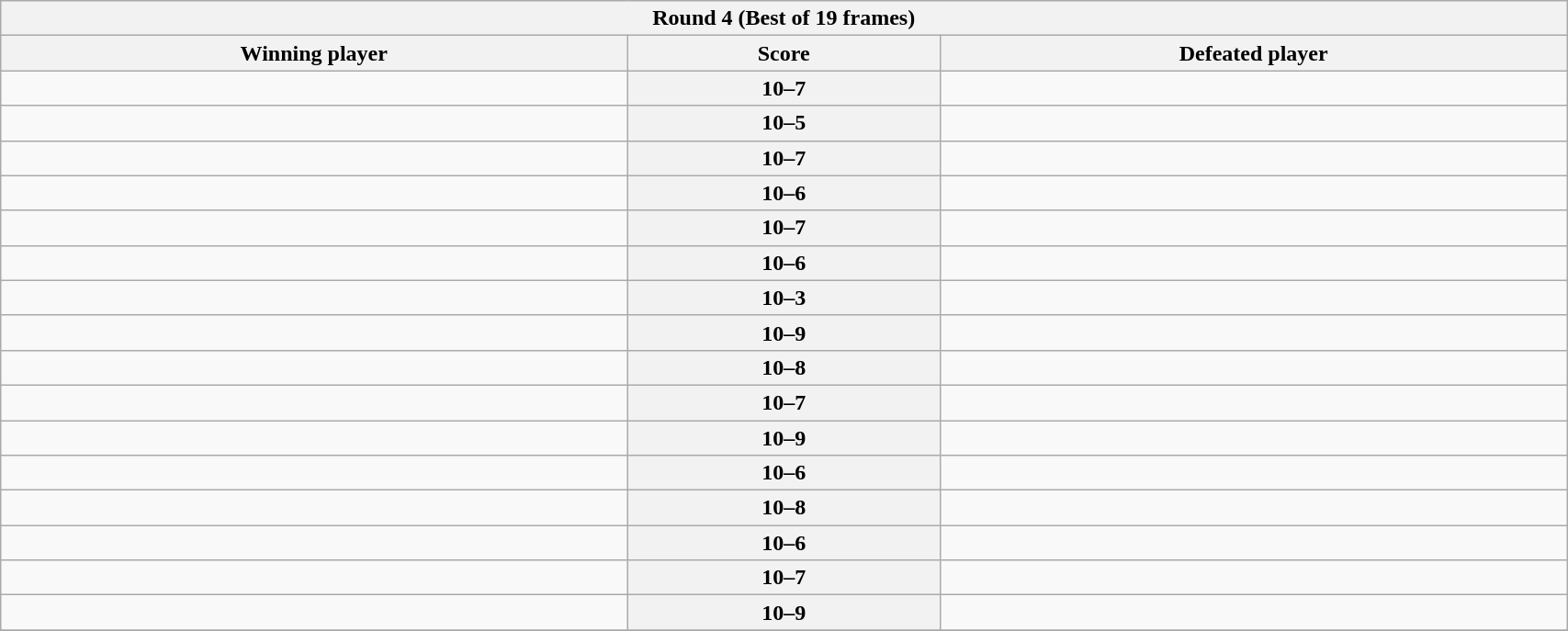<table class="wikitable" style="width:90%">
<tr>
<th scope="col" colspan=3 style="text-align:center"><strong>Round 4</strong> (Best of 19 frames)</th>
</tr>
<tr>
<th scope="col">Winning player</th>
<th scope="col">Score</th>
<th scope="col">Defeated player</th>
</tr>
<tr>
<td style="width:40%"><strong></strong></td>
<th scope="row" style="text-align: center; width:20%"><strong>10</strong>–7</th>
<td style="width:40%"></td>
</tr>
<tr>
<td><strong></strong></td>
<th scope="row" style="text-align:center"><strong>10</strong>–5</th>
<td></td>
</tr>
<tr>
<td><strong></strong></td>
<th scope="row" style="text-align:center"><strong>10</strong>–7</th>
<td></td>
</tr>
<tr>
<td><strong></strong></td>
<th scope="row" style="text-align:center"><strong>10</strong>–6</th>
<td></td>
</tr>
<tr>
<td><strong></strong></td>
<th scope="row" style="text-align:center"><strong>10</strong>–7</th>
<td></td>
</tr>
<tr>
<td><strong></strong></td>
<th scope="row" style="text-align:center"><strong>10</strong>–6</th>
<td></td>
</tr>
<tr>
<td><strong></strong></td>
<th scope="row" style="text-align:center"><strong>10</strong>–3</th>
<td></td>
</tr>
<tr>
<td><strong></strong></td>
<th scope="row" style="text-align:center"><strong>10</strong>–9</th>
<td></td>
</tr>
<tr>
<td><strong></strong></td>
<th scope="row" style="text-align:center"><strong>10</strong>–8</th>
<td></td>
</tr>
<tr>
<td><strong></strong></td>
<th scope="row" style="text-align:center"><strong>10</strong>–7</th>
<td></td>
</tr>
<tr>
<td><strong></strong></td>
<th scope="row" style="text-align:center"><strong>10</strong>–9</th>
<td></td>
</tr>
<tr>
<td><strong></strong></td>
<th scope="row" style="text-align:center"><strong>10</strong>–6</th>
<td></td>
</tr>
<tr>
<td><strong></strong></td>
<th scope="row" style="text-align:center"><strong>10</strong>–8</th>
<td></td>
</tr>
<tr>
<td><strong></strong></td>
<th scope="row" style="text-align:center"><strong>10</strong>–6</th>
<td></td>
</tr>
<tr>
<td><strong></strong></td>
<th scope="row" style="text-align:center"><strong>10</strong>–7</th>
<td></td>
</tr>
<tr>
<td><strong></strong></td>
<th scope="row" style="text-align:center"><strong>10</strong>–9</th>
<td></td>
</tr>
<tr>
</tr>
</table>
